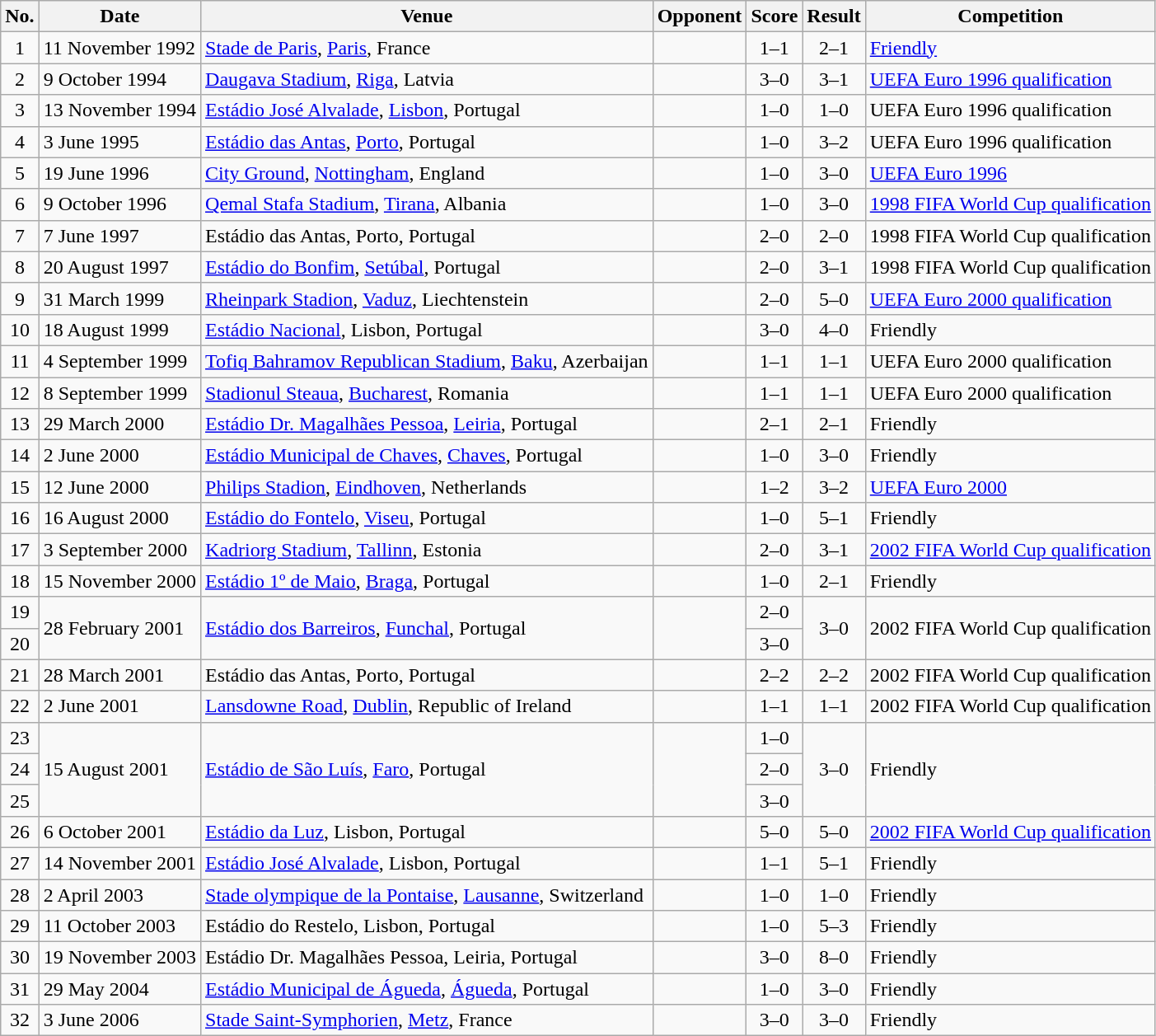<table class="wikitable sortable">
<tr>
<th scope="col">No.</th>
<th scope="col">Date</th>
<th scope="col">Venue</th>
<th scope="col">Opponent</th>
<th scope="col">Score</th>
<th scope="col">Result</th>
<th scope="col">Competition</th>
</tr>
<tr>
<td align="center">1</td>
<td>11 November 1992</td>
<td><a href='#'>Stade de Paris</a>, <a href='#'>Paris</a>, France</td>
<td></td>
<td align="center">1–1</td>
<td align="center">2–1</td>
<td><a href='#'>Friendly</a></td>
</tr>
<tr>
<td align="center">2</td>
<td>9 October 1994</td>
<td><a href='#'>Daugava Stadium</a>, <a href='#'>Riga</a>, Latvia</td>
<td></td>
<td align="center">3–0</td>
<td align="center">3–1</td>
<td><a href='#'>UEFA Euro 1996 qualification</a></td>
</tr>
<tr>
<td align="center">3</td>
<td>13 November 1994</td>
<td><a href='#'>Estádio José Alvalade</a>, <a href='#'>Lisbon</a>, Portugal</td>
<td></td>
<td align="center">1–0</td>
<td align="center">1–0</td>
<td>UEFA Euro 1996 qualification</td>
</tr>
<tr>
<td align="center">4</td>
<td>3 June 1995</td>
<td><a href='#'>Estádio das Antas</a>, <a href='#'>Porto</a>, Portugal</td>
<td></td>
<td align="center">1–0</td>
<td align="center">3–2</td>
<td>UEFA Euro 1996 qualification</td>
</tr>
<tr>
<td align="center">5</td>
<td>19 June 1996</td>
<td><a href='#'>City Ground</a>, <a href='#'>Nottingham</a>, England</td>
<td></td>
<td align="center">1–0</td>
<td align="center">3–0</td>
<td><a href='#'>UEFA Euro 1996</a></td>
</tr>
<tr>
<td align="center">6</td>
<td>9 October 1996</td>
<td><a href='#'>Qemal Stafa Stadium</a>, <a href='#'>Tirana</a>, Albania</td>
<td></td>
<td align="center">1–0</td>
<td align="center">3–0</td>
<td><a href='#'>1998 FIFA World Cup qualification</a></td>
</tr>
<tr>
<td align="center">7</td>
<td>7 June 1997</td>
<td>Estádio das Antas, Porto, Portugal</td>
<td></td>
<td align="center">2–0</td>
<td align="center">2–0</td>
<td>1998 FIFA World Cup qualification</td>
</tr>
<tr>
<td align="center">8</td>
<td>20 August 1997</td>
<td><a href='#'>Estádio do Bonfim</a>, <a href='#'>Setúbal</a>, Portugal</td>
<td></td>
<td align="center">2–0</td>
<td align="center">3–1</td>
<td>1998 FIFA World Cup qualification</td>
</tr>
<tr>
<td align="center">9</td>
<td>31 March 1999</td>
<td><a href='#'>Rheinpark Stadion</a>, <a href='#'>Vaduz</a>, Liechtenstein</td>
<td></td>
<td align="center">2–0</td>
<td align="center">5–0</td>
<td><a href='#'>UEFA Euro 2000 qualification</a></td>
</tr>
<tr>
<td align="center">10</td>
<td>18 August 1999</td>
<td><a href='#'>Estádio Nacional</a>, Lisbon, Portugal</td>
<td></td>
<td align="center">3–0</td>
<td align="center">4–0</td>
<td>Friendly</td>
</tr>
<tr>
<td align="center">11</td>
<td>4 September 1999</td>
<td><a href='#'>Tofiq Bahramov Republican Stadium</a>, <a href='#'>Baku</a>, Azerbaijan</td>
<td></td>
<td align="center">1–1</td>
<td align="center">1–1</td>
<td>UEFA Euro 2000 qualification</td>
</tr>
<tr>
<td align="center">12</td>
<td>8 September 1999</td>
<td><a href='#'>Stadionul Steaua</a>, <a href='#'>Bucharest</a>, Romania</td>
<td></td>
<td align="center">1–1</td>
<td align="center">1–1</td>
<td>UEFA Euro 2000 qualification</td>
</tr>
<tr>
<td align="center">13</td>
<td>29 March 2000</td>
<td><a href='#'>Estádio Dr. Magalhães Pessoa</a>, <a href='#'>Leiria</a>, Portugal</td>
<td></td>
<td align="center">2–1</td>
<td align="center">2–1</td>
<td>Friendly</td>
</tr>
<tr>
<td align="center">14</td>
<td>2 June 2000</td>
<td><a href='#'>Estádio Municipal de Chaves</a>, <a href='#'>Chaves</a>, Portugal</td>
<td></td>
<td align="center">1–0</td>
<td align="center">3–0</td>
<td>Friendly</td>
</tr>
<tr>
<td align="center">15</td>
<td>12 June 2000</td>
<td><a href='#'>Philips Stadion</a>, <a href='#'>Eindhoven</a>, Netherlands</td>
<td></td>
<td align="center">1–2</td>
<td align="center">3–2</td>
<td><a href='#'>UEFA Euro 2000</a></td>
</tr>
<tr>
<td align="center">16</td>
<td>16 August 2000</td>
<td><a href='#'>Estádio do Fontelo</a>, <a href='#'>Viseu</a>, Portugal</td>
<td></td>
<td align="center">1–0</td>
<td align="center">5–1</td>
<td>Friendly</td>
</tr>
<tr>
<td align="center">17</td>
<td>3 September 2000</td>
<td><a href='#'>Kadriorg Stadium</a>, <a href='#'>Tallinn</a>, Estonia</td>
<td></td>
<td align="center">2–0</td>
<td align="center">3–1</td>
<td><a href='#'>2002 FIFA World Cup qualification</a></td>
</tr>
<tr>
<td align="center">18</td>
<td>15 November 2000</td>
<td><a href='#'>Estádio 1º de Maio</a>, <a href='#'>Braga</a>, Portugal</td>
<td></td>
<td align="center">1–0</td>
<td align="center">2–1</td>
<td>Friendly</td>
</tr>
<tr>
<td align="center">19</td>
<td rowspan="2">28 February 2001</td>
<td rowspan="2"><a href='#'>Estádio dos Barreiros</a>, <a href='#'>Funchal</a>, Portugal</td>
<td rowspan="2"></td>
<td align="center">2–0</td>
<td rowspan="2" style="text-align:center">3–0</td>
<td rowspan="2">2002 FIFA World Cup qualification</td>
</tr>
<tr>
<td align="center">20</td>
<td align="center">3–0</td>
</tr>
<tr>
<td align="center">21</td>
<td>28 March 2001</td>
<td>Estádio das Antas, Porto, Portugal</td>
<td></td>
<td align="center">2–2</td>
<td align="center">2–2</td>
<td>2002 FIFA World Cup qualification</td>
</tr>
<tr>
<td align="center">22</td>
<td>2 June 2001</td>
<td><a href='#'>Lansdowne Road</a>, <a href='#'>Dublin</a>, Republic of Ireland</td>
<td></td>
<td align="center">1–1</td>
<td align="center">1–1</td>
<td>2002 FIFA World Cup qualification</td>
</tr>
<tr>
<td align="center">23</td>
<td rowspan="3">15 August 2001</td>
<td rowspan="3"><a href='#'>Estádio de São Luís</a>, <a href='#'>Faro</a>, Portugal</td>
<td rowspan="3"></td>
<td align="center">1–0</td>
<td rowspan="3" style="text-align:center">3–0</td>
<td rowspan="3">Friendly</td>
</tr>
<tr>
<td align="center">24</td>
<td align="center">2–0</td>
</tr>
<tr>
<td align="center">25</td>
<td align="center">3–0</td>
</tr>
<tr>
<td align="center">26</td>
<td>6 October 2001</td>
<td><a href='#'>Estádio da Luz</a>, Lisbon, Portugal</td>
<td></td>
<td align="center">5–0</td>
<td align="center">5–0</td>
<td><a href='#'>2002 FIFA World Cup qualification</a></td>
</tr>
<tr>
<td align="center">27</td>
<td>14 November 2001</td>
<td><a href='#'>Estádio José Alvalade</a>, Lisbon, Portugal</td>
<td></td>
<td align="center">1–1</td>
<td align="center">5–1</td>
<td>Friendly</td>
</tr>
<tr>
<td align="center">28</td>
<td>2 April 2003</td>
<td><a href='#'>Stade olympique de la Pontaise</a>, <a href='#'>Lausanne</a>, Switzerland</td>
<td></td>
<td align="center">1–0</td>
<td align="center">1–0</td>
<td>Friendly</td>
</tr>
<tr>
<td align="center">29</td>
<td>11 October 2003</td>
<td>Estádio do Restelo, Lisbon, Portugal</td>
<td></td>
<td align="center">1–0</td>
<td align="center">5–3</td>
<td>Friendly</td>
</tr>
<tr>
<td align="center">30</td>
<td>19 November 2003</td>
<td>Estádio Dr. Magalhães Pessoa, Leiria, Portugal</td>
<td></td>
<td align="center">3–0</td>
<td align="center">8–0</td>
<td>Friendly</td>
</tr>
<tr>
<td align="center">31</td>
<td>29 May 2004</td>
<td><a href='#'>Estádio Municipal de Águeda</a>, <a href='#'>Águeda</a>, Portugal</td>
<td></td>
<td align="center">1–0</td>
<td align="center">3–0</td>
<td>Friendly</td>
</tr>
<tr>
<td align="center">32</td>
<td>3 June 2006</td>
<td><a href='#'>Stade Saint-Symphorien</a>, <a href='#'>Metz</a>, France</td>
<td></td>
<td align="center">3–0</td>
<td align="center">3–0</td>
<td>Friendly</td>
</tr>
</table>
